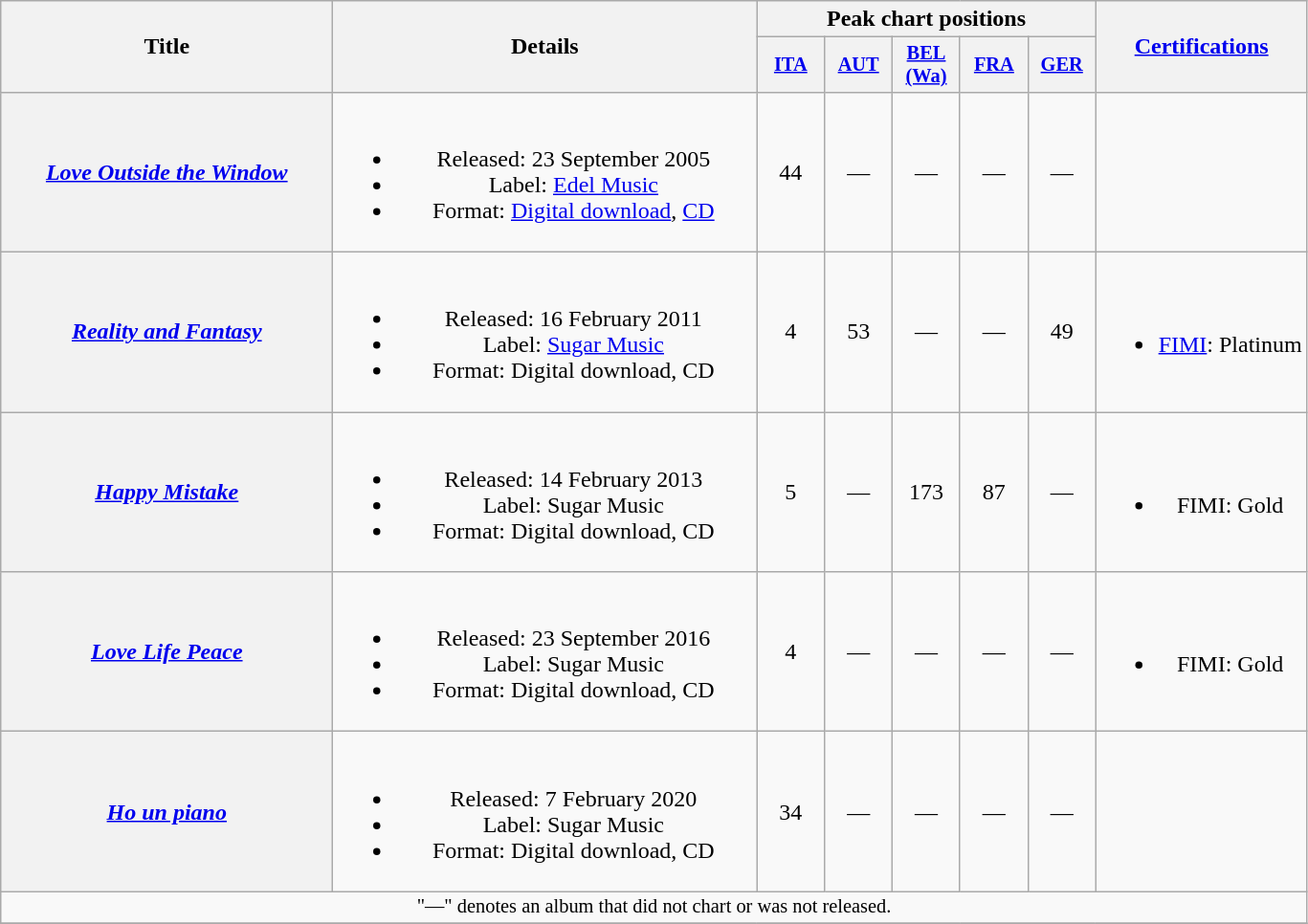<table class="wikitable plainrowheaders" style="text-align:center;">
<tr>
<th scope="col" rowspan="2" style="width:14em;">Title</th>
<th scope="col" rowspan="2" style="width:18em;">Details</th>
<th scope="col" colspan="5">Peak chart positions</th>
<th scope="col" rowspan="2"><a href='#'>Certifications</a></th>
</tr>
<tr>
<th style="width:3em;font-size:85%;"><a href='#'>ITA</a><br></th>
<th style="width:3em;font-size:85%;"><a href='#'>AUT</a><br></th>
<th style="width:3em;font-size:85%;"><a href='#'>BEL<br>(Wa)</a><br></th>
<th style="width:3em;font-size:85%;"><a href='#'>FRA</a><br></th>
<th style="width:3em;font-size:85%;"><a href='#'>GER</a><br></th>
</tr>
<tr>
<th scope="row"><em><a href='#'>Love Outside the Window</a></em></th>
<td><br><ul><li>Released: 23 September 2005</li><li>Label: <a href='#'>Edel Music</a></li><li>Format: <a href='#'>Digital download</a>, <a href='#'>CD</a></li></ul></td>
<td>44</td>
<td>—</td>
<td>—</td>
<td>—</td>
<td>—</td>
<td></td>
</tr>
<tr>
<th scope="row"><em><a href='#'>Reality and Fantasy</a></em></th>
<td><br><ul><li>Released: 16 February 2011</li><li>Label: <a href='#'>Sugar Music</a></li><li>Format: Digital download, CD</li></ul></td>
<td>4</td>
<td>53</td>
<td>—</td>
<td>—</td>
<td>49</td>
<td><br><ul><li><a href='#'>FIMI</a>: Platinum</li></ul></td>
</tr>
<tr>
<th scope="row"><em><a href='#'>Happy Mistake</a></em></th>
<td><br><ul><li>Released: 14 February 2013</li><li>Label: Sugar Music</li><li>Format: Digital download, CD</li></ul></td>
<td>5</td>
<td>—</td>
<td>173</td>
<td>87</td>
<td>—</td>
<td><br><ul><li>FIMI: Gold</li></ul></td>
</tr>
<tr>
<th scope="row"><em><a href='#'>Love Life Peace</a></em></th>
<td><br><ul><li>Released: 23 September 2016</li><li>Label: Sugar Music</li><li>Format: Digital download, CD</li></ul></td>
<td>4</td>
<td>—</td>
<td>—</td>
<td>—</td>
<td>—</td>
<td><br><ul><li>FIMI: Gold</li></ul></td>
</tr>
<tr>
<th scope="row"><em><a href='#'>Ho un piano</a></em></th>
<td><br><ul><li>Released: 7 February 2020</li><li>Label: Sugar Music</li><li>Format: Digital download, CD</li></ul></td>
<td>34</td>
<td>—</td>
<td>—</td>
<td>—</td>
<td>—</td>
<td></td>
</tr>
<tr>
<td colspan="20" style="text-align:center; font-size:85%;">"—" denotes an album that did not chart or was not released.</td>
</tr>
<tr>
</tr>
</table>
